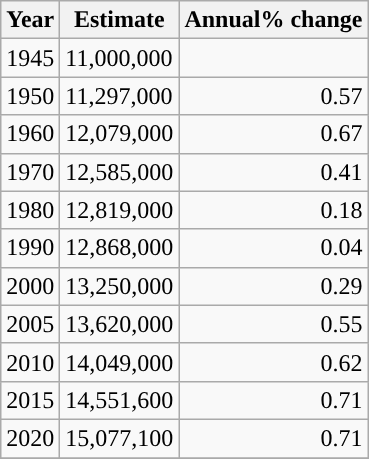<table class="wikitable sortable">
<tr>
<th>Year</th>
<th>Estimate</th>
<th data-sort-type="number">Annual% change</th>
</tr>
<tr>
<td>1945</td>
<td>11,000,000</td>
<td style="text-align:right"></td>
</tr>
<tr>
<td>1950</td>
<td>11,297,000</td>
<td style="text-align:right">0.57</td>
</tr>
<tr>
<td>1960</td>
<td>12,079,000</td>
<td style="text-align:right">0.67</td>
</tr>
<tr>
<td>1970</td>
<td>12,585,000</td>
<td style="text-align:right">0.41</td>
</tr>
<tr>
<td>1980</td>
<td>12,819,000</td>
<td style="text-align:right">0.18</td>
</tr>
<tr>
<td>1990</td>
<td>12,868,000</td>
<td style="text-align:right">0.04</td>
</tr>
<tr>
<td>2000</td>
<td>13,250,000</td>
<td style="text-align:right">0.29</td>
</tr>
<tr>
<td>2005</td>
<td>13,620,000</td>
<td style="text-align:right">0.55</td>
</tr>
<tr>
<td>2010</td>
<td>14,049,000</td>
<td style="text-align:right">0.62</td>
</tr>
<tr>
<td>2015</td>
<td>14,551,600</td>
<td style="text-align:right">0.71</td>
</tr>
<tr>
<td>2020</td>
<td>15,077,100</td>
<td style="text-align:right">0.71</td>
</tr>
<tr>
</tr>
</table>
